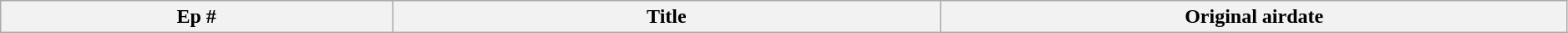<table class="wikitable plainrowheaders" width="99%">
<tr>
<th width="25%">Ep #</th>
<th>Title</th>
<th width="40%">Original airdate<br>
</th>
</tr>
</table>
